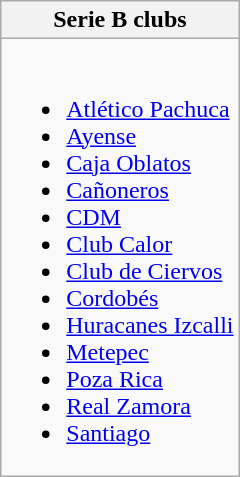<table class="wikitable">
<tr>
<th>Serie B clubs</th>
</tr>
<tr>
<td><br><ul><li><a href='#'>Atlético Pachuca</a></li><li><a href='#'>Ayense</a></li><li><a href='#'>Caja Oblatos</a></li><li><a href='#'>Cañoneros</a></li><li><a href='#'>CDM</a></li><li><a href='#'>Club Calor</a></li><li><a href='#'>Club de Ciervos</a></li><li><a href='#'>Cordobés</a></li><li><a href='#'>Huracanes Izcalli</a></li><li><a href='#'>Metepec</a></li><li><a href='#'>Poza Rica</a></li><li><a href='#'>Real Zamora</a></li><li><a href='#'>Santiago</a></li></ul></td>
</tr>
</table>
